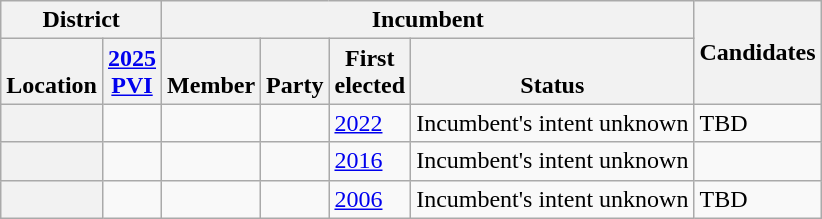<table class="wikitable sortable">
<tr>
<th colspan=2>District</th>
<th colspan=4>Incumbent</th>
<th rowspan=2 class="unsortable">Candidates</th>
</tr>
<tr valign=bottom>
<th>Location</th>
<th><a href='#'>2025<br>PVI</a></th>
<th>Member</th>
<th>Party</th>
<th>First<br>elected</th>
<th>Status</th>
</tr>
<tr>
<th></th>
<td></td>
<td></td>
<td></td>
<td><a href='#'>2022 </a></td>
<td>Incumbent's intent unknown</td>
<td>TBD</td>
</tr>
<tr>
<th></th>
<td></td>
<td></td>
<td></td>
<td><a href='#'>2016</a></td>
<td>Incumbent's intent unknown</td>
<td></td>
</tr>
<tr>
<th></th>
<td></td>
<td></td>
<td></td>
<td><a href='#'>2006</a></td>
<td>Incumbent's intent unknown</td>
<td>TBD</td>
</tr>
</table>
